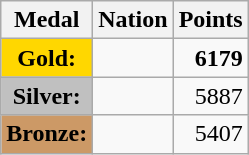<table class="wikitable">
<tr>
<th>Medal</th>
<th>Nation</th>
<th>Points</th>
</tr>
<tr>
<td style="text-align:center;background-color:gold;"><strong>Gold:</strong></td>
<td></td>
<td align="right"><strong>6179</strong></td>
</tr>
<tr>
<td style="text-align:center;background-color:silver;"><strong>Silver:</strong></td>
<td></td>
<td align="right">5887</td>
</tr>
<tr>
<td style="text-align:center;background-color:#CC9966;"><strong>Bronze:</strong></td>
<td></td>
<td align="right">5407</td>
</tr>
</table>
